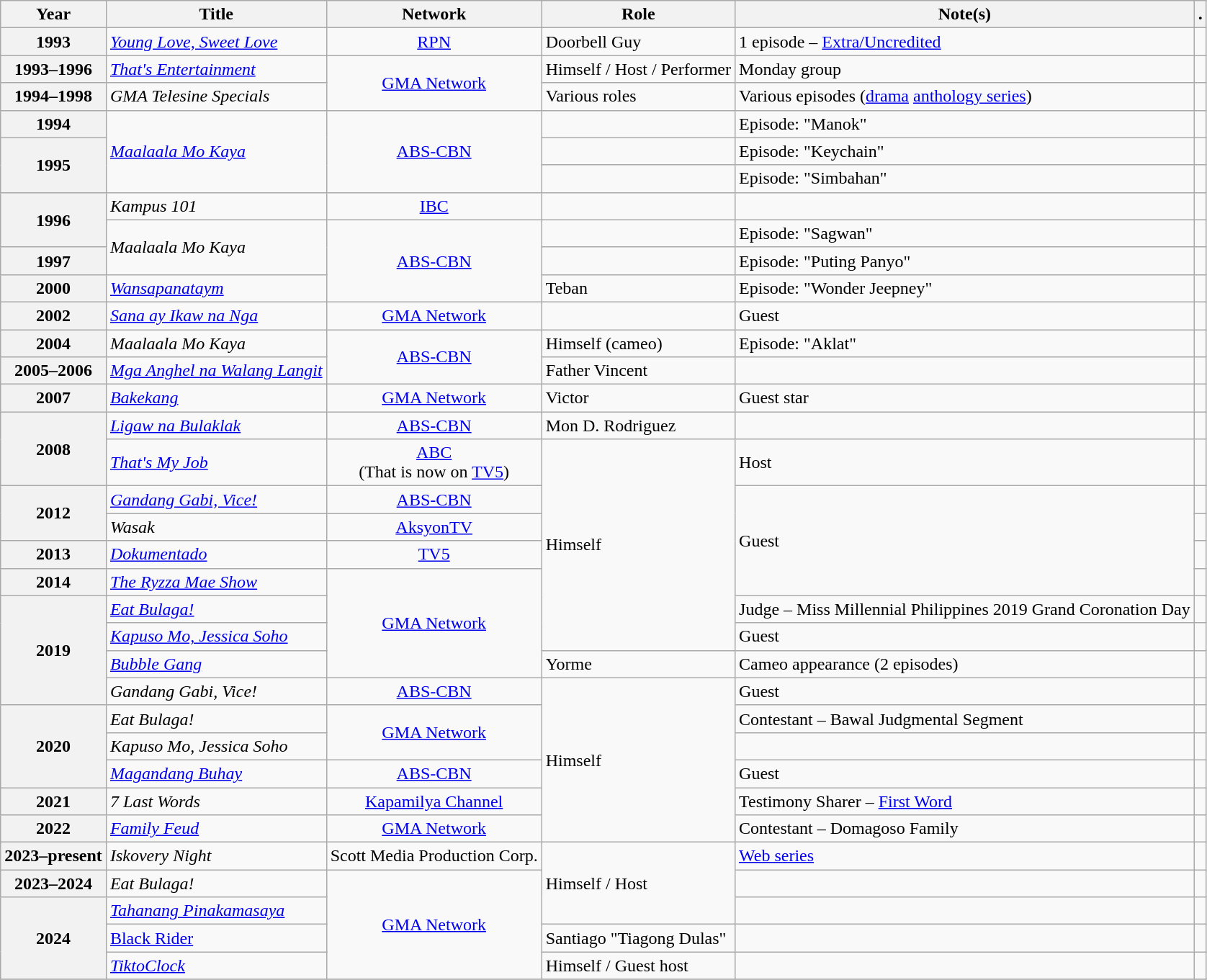<table class="wikitable plainrowheaders sortable">
<tr>
<th scope="col">Year</th>
<th scope="col">Title</th>
<th><strong>Network</strong></th>
<th scope="col">Role</th>
<th scope="col" class="unsortable">Note(s)</th>
<th scope="col" class="unsortable">.</th>
</tr>
<tr>
<th scope="row">1993</th>
<td><em><a href='#'>Young Love, Sweet Love</a></em></td>
<td style="text-align:center;"><a href='#'>RPN</a></td>
<td>Doorbell Guy</td>
<td>1 episode – <a href='#'>Extra/Uncredited</a></td>
<td></td>
</tr>
<tr>
<th scope="row">1993–1996</th>
<td><em><a href='#'>That's Entertainment</a></em></td>
<td rowspan="2" style="text-align:center;"><a href='#'>GMA Network</a></td>
<td>Himself / Host / Performer</td>
<td>Monday group</td>
<td></td>
</tr>
<tr>
<th scope="row">1994–1998</th>
<td><em>GMA Telesine Specials</em></td>
<td>Various roles</td>
<td>Various episodes (<a href='#'>drama</a> <a href='#'>anthology series</a>)</td>
<td></td>
</tr>
<tr>
<th scope="row">1994</th>
<td rowspan="3"><em><a href='#'>Maalaala Mo Kaya</a></em></td>
<td rowspan="3" style="text-align:center;"><a href='#'>ABS-CBN</a></td>
<td></td>
<td>Episode: "Manok"</td>
<td></td>
</tr>
<tr>
<th rowspan="2" scope="row">1995</th>
<td></td>
<td>Episode: "Keychain"</td>
<td></td>
</tr>
<tr>
<td></td>
<td>Episode: "Simbahan"</td>
<td></td>
</tr>
<tr>
<th rowspan="2" scope="row">1996</th>
<td><em>Kampus 101</em></td>
<td style="text-align:center;"><a href='#'>IBC</a></td>
<td></td>
<td></td>
<td></td>
</tr>
<tr>
<td rowspan="2"><em>Maalaala Mo Kaya</em></td>
<td rowspan="3" style="text-align:center;"><a href='#'>ABS-CBN</a></td>
<td></td>
<td>Episode: "Sagwan"</td>
<td></td>
</tr>
<tr>
<th scope="row">1997</th>
<td></td>
<td>Episode: "Puting Panyo"</td>
<td></td>
</tr>
<tr>
<th scope="row">2000</th>
<td><em><a href='#'>Wansapanataym</a></em></td>
<td>Teban</td>
<td>Episode: "Wonder Jeepney"</td>
<td></td>
</tr>
<tr>
<th scope="row">2002</th>
<td><em><a href='#'>Sana ay Ikaw na Nga</a></em></td>
<td style="text-align:center;"><a href='#'>GMA Network</a></td>
<td></td>
<td>Guest</td>
<td></td>
</tr>
<tr>
<th scope="row">2004</th>
<td><em>Maalaala Mo Kaya</em></td>
<td rowspan="2" style="text-align:center;"><a href='#'>ABS-CBN</a></td>
<td>Himself (cameo)</td>
<td>Episode: "Aklat"</td>
<td></td>
</tr>
<tr>
<th scope="row">2005–2006</th>
<td><em><a href='#'>Mga Anghel na Walang Langit</a></em></td>
<td>Father Vincent</td>
<td></td>
<td></td>
</tr>
<tr>
<th scope="row">2007</th>
<td><em><a href='#'>Bakekang</a></em></td>
<td style="text-align:center;"><a href='#'>GMA Network</a></td>
<td>Victor</td>
<td>Guest star</td>
<td></td>
</tr>
<tr>
<th rowspan="2" scope="row">2008</th>
<td><em><a href='#'>Ligaw na Bulaklak</a></em></td>
<td style="text-align:center;"><a href='#'>ABS-CBN</a></td>
<td>Mon D. Rodriguez</td>
<td></td>
<td></td>
</tr>
<tr>
<td><em><a href='#'>That's My Job</a></em></td>
<td style="text-align:center;"><a href='#'>ABC</a> <br> (That is now on <a href='#'>TV5</a>)</td>
<td rowspan="7">Himself</td>
<td>Host</td>
<td></td>
</tr>
<tr>
<th rowspan="2" scope="row">2012</th>
<td><em><a href='#'>Gandang Gabi, Vice!</a></em></td>
<td style="text-align:center;"><a href='#'>ABS-CBN</a></td>
<td rowspan="4">Guest</td>
<td></td>
</tr>
<tr>
<td><em>Wasak</em></td>
<td style="text-align:center;"><a href='#'>AksyonTV</a></td>
<td></td>
</tr>
<tr>
<th scope="row">2013</th>
<td><em><a href='#'>Dokumentado</a></em></td>
<td style="text-align:center;"><a href='#'>TV5</a></td>
<td></td>
</tr>
<tr>
<th scope="row">2014</th>
<td><em><a href='#'>The Ryzza Mae Show</a></em></td>
<td rowspan="4" style="text-align:center;"><a href='#'>GMA Network</a></td>
<td></td>
</tr>
<tr>
<th rowspan="4" scope="row">2019</th>
<td><em><a href='#'>Eat Bulaga!</a></em></td>
<td>Judge – Miss Millennial Philippines 2019 Grand Coronation Day</td>
<td></td>
</tr>
<tr>
<td><em><a href='#'>Kapuso Mo, Jessica Soho</a></em></td>
<td>Guest</td>
<td></td>
</tr>
<tr>
<td><em><a href='#'>Bubble Gang</a></em></td>
<td>Yorme</td>
<td>Cameo appearance (2 episodes)</td>
<td></td>
</tr>
<tr>
<td><em>Gandang Gabi, Vice!</em></td>
<td style="text-align:center;"><a href='#'>ABS-CBN</a></td>
<td rowspan="6">Himself</td>
<td>Guest</td>
<td></td>
</tr>
<tr>
<th rowspan="3" scope="row">2020</th>
<td><em>Eat Bulaga!</em></td>
<td Rowspan="2" style="text-align:center;"><a href='#'>GMA Network</a></td>
<td>Contestant – Bawal Judgmental Segment</td>
<td></td>
</tr>
<tr>
<td><em>Kapuso Mo, Jessica Soho</em></td>
<td></td>
</tr>
<tr>
<td><em><a href='#'>Magandang Buhay</a></em></td>
<td style="text-align:center;"><a href='#'>ABS-CBN</a></td>
<td>Guest</td>
<td></td>
</tr>
<tr>
<th scope="row">2021</th>
<td><em>7 Last Words</em></td>
<td style="text-align:center;"><a href='#'>Kapamilya Channel</a></td>
<td>Testimony Sharer – <a href='#'>First Word</a></td>
<td></td>
</tr>
<tr>
<th scope="row">2022</th>
<td><em><a href='#'>Family Feud</a></em></td>
<td style="text-align:center;"><a href='#'>GMA Network</a></td>
<td>Contestant – Domagoso Family</td>
<td></td>
</tr>
<tr>
<th scope="row">2023–present</th>
<td><em>Iskovery Night</em></td>
<td style="text-align:center;">Scott Media Production Corp.</td>
<td Rowspan="3">Himself / Host</td>
<td><a href='#'>Web series</a></td>
<td></td>
</tr>
<tr>
<th scope="row">2023–2024</th>
<td><em>Eat Bulaga!</em></td>
<td Rowspan="4" style="text-align:center;"><a href='#'>GMA Network</a></td>
<td></td>
<td></td>
</tr>
<tr>
<th rowspan="3" scope="row">2024</th>
<td><em><a href='#'>Tahanang Pinakamasaya</a></em></td>
<td></td>
<td></td>
</tr>
<tr>
<td><em><a href='#'></em>Black Rider<em></a></em></td>
<td>Santiago "Tiagong Dulas"</td>
<td></td>
<td></td>
</tr>
<tr>
<td><em><a href='#'>TiktoClock</a></em></td>
<td>Himself / Guest host</td>
<td></td>
<td></td>
</tr>
<tr>
</tr>
</table>
